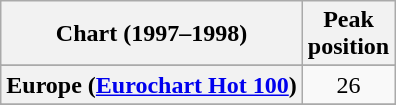<table class="wikitable sortable plainrowheaders" style="text-align:center">
<tr>
<th scope="col">Chart (1997–1998)</th>
<th scope="col">Peak<br> position</th>
</tr>
<tr>
</tr>
<tr>
</tr>
<tr>
</tr>
<tr>
<th scope="row">Europe (<a href='#'>Eurochart Hot 100</a>)</th>
<td>26</td>
</tr>
<tr>
</tr>
<tr>
</tr>
<tr>
</tr>
<tr>
</tr>
<tr>
</tr>
<tr>
</tr>
<tr>
</tr>
<tr>
</tr>
<tr>
</tr>
<tr>
</tr>
<tr>
</tr>
</table>
